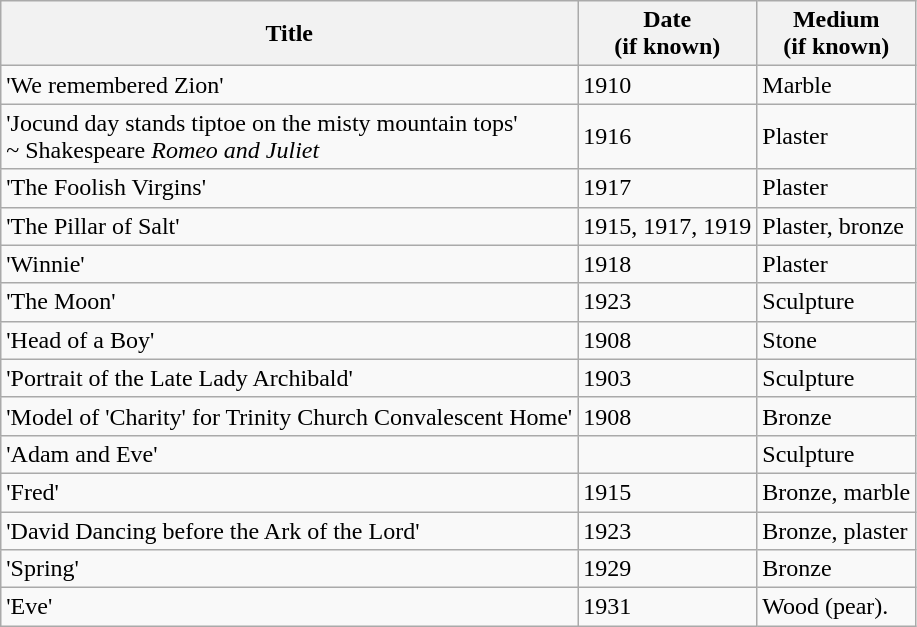<table class="wikitable sortable">
<tr>
<th>Title</th>
<th>Date<br>(if known)</th>
<th>Medium<br>(if known)</th>
</tr>
<tr>
<td>'We remembered Zion'</td>
<td>1910</td>
<td>Marble</td>
</tr>
<tr>
<td>'Jocund day stands tiptoe on the misty mountain tops'<br>~ Shakespeare <em>Romeo and Juliet</em></td>
<td>1916</td>
<td>Plaster</td>
</tr>
<tr>
<td>'The Foolish Virgins'</td>
<td>1917</td>
<td>Plaster</td>
</tr>
<tr>
<td>'The Pillar of Salt'</td>
<td>1915, 1917, 1919</td>
<td>Plaster, bronze</td>
</tr>
<tr>
<td>'Winnie'</td>
<td>1918</td>
<td>Plaster</td>
</tr>
<tr>
<td>'The Moon'</td>
<td>1923</td>
<td>Sculpture</td>
</tr>
<tr>
<td>'Head of a Boy'</td>
<td>1908</td>
<td>Stone</td>
</tr>
<tr>
<td>'Portrait of the Late Lady Archibald'</td>
<td>1903</td>
<td>Sculpture</td>
</tr>
<tr>
<td>'Model of 'Charity' for Trinity Church Convalescent Home'</td>
<td>1908</td>
<td>Bronze</td>
</tr>
<tr>
<td>'Adam and Eve'</td>
<td></td>
<td>Sculpture</td>
</tr>
<tr>
<td>'Fred'</td>
<td>1915</td>
<td>Bronze, marble</td>
</tr>
<tr>
<td>'David Dancing before the Ark of the Lord'</td>
<td>1923</td>
<td>Bronze, plaster</td>
</tr>
<tr>
<td>'Spring'</td>
<td>1929</td>
<td>Bronze</td>
</tr>
<tr>
<td>'Eve'</td>
<td>1931</td>
<td>Wood (pear).</td>
</tr>
</table>
